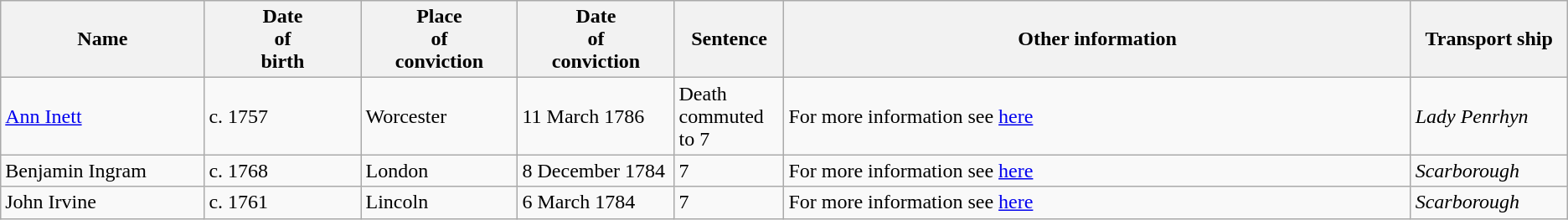<table class="wikitable sortable plainrowheaders" style="width=1024px;">
<tr>
<th style="width: 13%;">Name</th>
<th style="width: 10%;">Date<br>of<br>birth</th>
<th style="width: 10%;">Place<br>of<br>conviction</th>
<th style="width: 10%;">Date<br>of<br>conviction</th>
<th style="width: 7%;">Sentence</th>
<th style="width: 40%;">Other information</th>
<th style="width: 10%;">Transport ship</th>
</tr>
<tr>
<td data-sort-value="INETT, Ann"><a href='#'>Ann Inett</a></td>
<td>c. 1757</td>
<td>Worcester</td>
<td>11 March 1786</td>
<td>Death commuted to 7</td>
<td>For more information see <a href='#'>here</a></td>
<td><em>Lady Penrhyn</em></td>
</tr>
<tr>
<td data-sort-value="INGRAM, Benjamin">Benjamin Ingram</td>
<td>c. 1768</td>
<td>London</td>
<td>8 December 1784</td>
<td>7</td>
<td>For more information see <a href='#'>here</a></td>
<td><em>Scarborough</em></td>
</tr>
<tr>
<td data-sort-value="IRVINE, John">John Irvine</td>
<td>c. 1761</td>
<td>Lincoln</td>
<td>6 March 1784</td>
<td>7</td>
<td>For more information see <a href='#'>here</a></td>
<td><em>Scarborough</em></td>
</tr>
</table>
